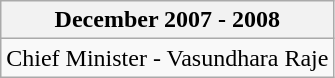<table class="wikitable">
<tr>
<th>December 2007 - 2008</th>
</tr>
<tr>
<td>Chief Minister - Vasundhara Raje</td>
</tr>
</table>
